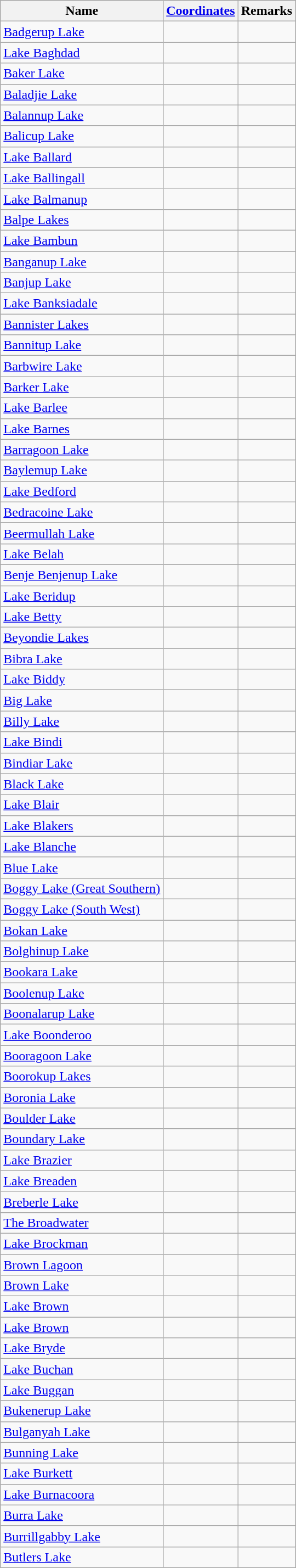<table class="wikitable">
<tr>
<th>Name</th>
<th><a href='#'>Coordinates</a></th>
<th>Remarks</th>
</tr>
<tr>
<td><a href='#'>Badgerup Lake</a></td>
<td></td>
<td></td>
</tr>
<tr>
<td><a href='#'>Lake Baghdad</a></td>
<td></td>
<td></td>
</tr>
<tr>
<td><a href='#'>Baker Lake</a></td>
<td></td>
<td></td>
</tr>
<tr>
<td><a href='#'>Baladjie Lake</a></td>
<td></td>
<td></td>
</tr>
<tr>
<td><a href='#'>Balannup Lake</a></td>
<td></td>
<td></td>
</tr>
<tr>
<td><a href='#'>Balicup Lake</a></td>
<td></td>
<td></td>
</tr>
<tr>
<td><a href='#'>Lake Ballard</a></td>
<td></td>
<td></td>
</tr>
<tr>
<td><a href='#'>Lake Ballingall</a></td>
<td></td>
<td></td>
</tr>
<tr>
<td><a href='#'>Lake Balmanup</a></td>
<td></td>
<td></td>
</tr>
<tr>
<td><a href='#'>Balpe Lakes</a></td>
<td></td>
<td></td>
</tr>
<tr>
<td><a href='#'>Lake Bambun</a></td>
<td></td>
<td></td>
</tr>
<tr>
<td><a href='#'>Banganup Lake</a></td>
<td></td>
<td></td>
</tr>
<tr>
<td><a href='#'>Banjup Lake</a></td>
<td></td>
<td></td>
</tr>
<tr>
<td><a href='#'>Lake Banksiadale</a></td>
<td></td>
<td></td>
</tr>
<tr>
<td><a href='#'>Bannister Lakes</a></td>
<td></td>
<td></td>
</tr>
<tr>
<td><a href='#'>Bannitup Lake</a></td>
<td></td>
<td></td>
</tr>
<tr>
<td><a href='#'>Barbwire Lake</a></td>
<td></td>
<td></td>
</tr>
<tr>
<td><a href='#'>Barker Lake</a></td>
<td></td>
<td></td>
</tr>
<tr>
<td><a href='#'>Lake Barlee</a></td>
<td></td>
<td></td>
</tr>
<tr>
<td><a href='#'>Lake Barnes</a></td>
<td></td>
<td></td>
</tr>
<tr>
<td><a href='#'>Barragoon Lake</a></td>
<td></td>
<td></td>
</tr>
<tr>
<td><a href='#'>Baylemup Lake</a></td>
<td></td>
<td></td>
</tr>
<tr>
<td><a href='#'>Lake Bedford</a></td>
<td></td>
<td></td>
</tr>
<tr>
<td><a href='#'>Bedracoine Lake</a></td>
<td></td>
<td></td>
</tr>
<tr>
<td><a href='#'>Beermullah Lake</a></td>
<td></td>
<td></td>
</tr>
<tr>
<td><a href='#'>Lake Belah</a></td>
<td></td>
<td></td>
</tr>
<tr>
<td><a href='#'>Benje Benjenup Lake</a></td>
<td></td>
<td></td>
</tr>
<tr>
<td><a href='#'>Lake Beridup</a></td>
<td></td>
<td></td>
</tr>
<tr>
<td><a href='#'>Lake Betty</a></td>
<td></td>
<td></td>
</tr>
<tr>
<td><a href='#'>Beyondie Lakes</a></td>
<td></td>
<td></td>
</tr>
<tr>
<td><a href='#'>Bibra Lake</a></td>
<td></td>
<td></td>
</tr>
<tr>
<td><a href='#'>Lake Biddy</a></td>
<td></td>
<td></td>
</tr>
<tr>
<td><a href='#'>Big Lake</a></td>
<td></td>
<td></td>
</tr>
<tr>
<td><a href='#'>Billy Lake</a></td>
<td></td>
<td></td>
</tr>
<tr>
<td><a href='#'>Lake Bindi</a></td>
<td></td>
<td></td>
</tr>
<tr>
<td><a href='#'>Bindiar Lake</a></td>
<td></td>
<td></td>
</tr>
<tr>
<td><a href='#'>Black Lake</a></td>
<td></td>
<td></td>
</tr>
<tr>
<td><a href='#'>Lake Blair</a></td>
<td></td>
<td></td>
</tr>
<tr>
<td><a href='#'>Lake Blakers</a></td>
<td></td>
<td></td>
</tr>
<tr>
<td><a href='#'>Lake Blanche</a></td>
<td></td>
<td></td>
</tr>
<tr>
<td><a href='#'>Blue Lake</a></td>
<td></td>
<td></td>
</tr>
<tr>
<td><a href='#'>Boggy Lake (Great Southern)</a></td>
<td></td>
<td></td>
</tr>
<tr>
<td><a href='#'>Boggy Lake (South West)</a></td>
<td></td>
<td></td>
</tr>
<tr>
<td><a href='#'>Bokan Lake</a></td>
<td></td>
<td></td>
</tr>
<tr>
<td><a href='#'>Bolghinup Lake</a></td>
<td></td>
<td></td>
</tr>
<tr>
<td><a href='#'>Bookara Lake</a></td>
<td></td>
<td></td>
</tr>
<tr>
<td><a href='#'>Boolenup Lake</a></td>
<td></td>
<td></td>
</tr>
<tr>
<td><a href='#'>Boonalarup Lake</a></td>
<td></td>
<td></td>
</tr>
<tr>
<td><a href='#'>Lake Boonderoo</a></td>
<td></td>
<td></td>
</tr>
<tr>
<td><a href='#'>Booragoon Lake</a></td>
<td></td>
<td></td>
</tr>
<tr>
<td><a href='#'>Boorokup Lakes</a></td>
<td></td>
<td></td>
</tr>
<tr>
<td><a href='#'>Boronia Lake</a></td>
<td></td>
<td></td>
</tr>
<tr>
<td><a href='#'>Boulder Lake</a></td>
<td></td>
<td></td>
</tr>
<tr>
<td><a href='#'>Boundary Lake</a></td>
<td></td>
<td></td>
</tr>
<tr>
<td><a href='#'>Lake Brazier</a></td>
<td></td>
<td></td>
</tr>
<tr>
<td><a href='#'>Lake Breaden</a></td>
<td></td>
<td></td>
</tr>
<tr>
<td><a href='#'>Breberle Lake</a></td>
<td></td>
<td></td>
</tr>
<tr>
<td><a href='#'>The Broadwater</a></td>
<td></td>
<td></td>
</tr>
<tr>
<td><a href='#'>Lake Brockman</a></td>
<td></td>
<td></td>
</tr>
<tr>
<td><a href='#'>Brown Lagoon</a></td>
<td></td>
<td></td>
</tr>
<tr>
<td><a href='#'>Brown Lake</a></td>
<td></td>
<td></td>
</tr>
<tr>
<td><a href='#'>Lake Brown</a></td>
<td></td>
<td></td>
</tr>
<tr>
<td><a href='#'>Lake Brown</a></td>
<td></td>
<td></td>
</tr>
<tr>
<td><a href='#'>Lake Bryde</a></td>
<td></td>
<td></td>
</tr>
<tr>
<td><a href='#'>Lake Buchan</a></td>
<td></td>
<td></td>
</tr>
<tr>
<td><a href='#'>Lake Buggan</a></td>
<td></td>
<td></td>
</tr>
<tr>
<td><a href='#'>Bukenerup Lake</a></td>
<td></td>
<td></td>
</tr>
<tr>
<td><a href='#'>Bulganyah Lake</a></td>
<td></td>
<td></td>
</tr>
<tr>
<td><a href='#'>Bunning Lake</a></td>
<td></td>
<td></td>
</tr>
<tr>
<td><a href='#'>Lake Burkett</a></td>
<td></td>
<td></td>
</tr>
<tr>
<td><a href='#'>Lake Burnacoora</a></td>
<td></td>
<td></td>
</tr>
<tr>
<td><a href='#'>Burra Lake</a></td>
<td></td>
<td></td>
</tr>
<tr>
<td><a href='#'>Burrillgabby Lake</a></td>
<td></td>
<td></td>
</tr>
<tr>
<td><a href='#'>Butlers Lake</a></td>
<td></td>
<td></td>
</tr>
</table>
